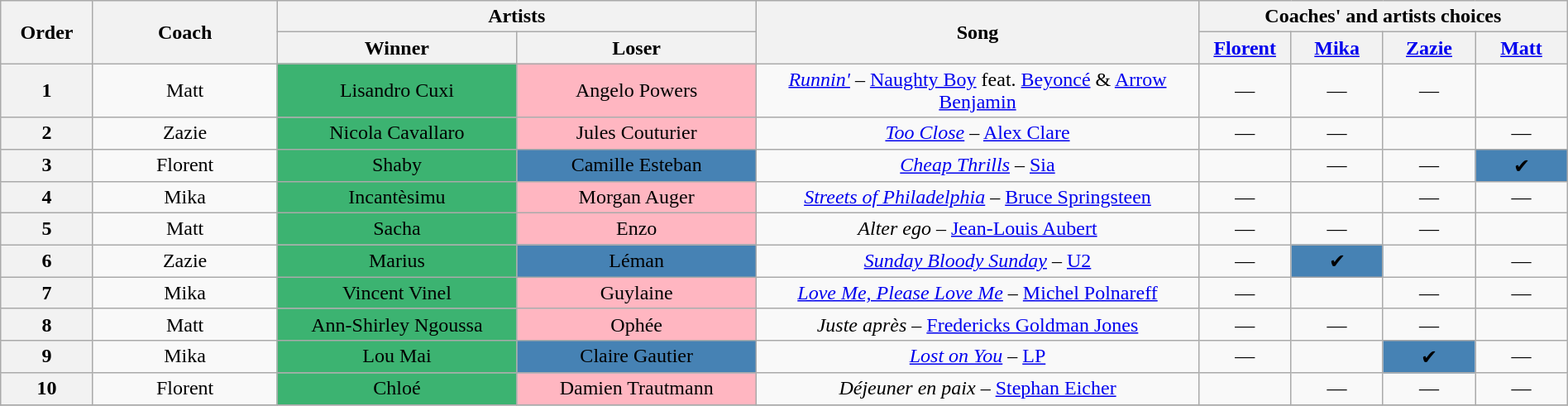<table class="wikitable" style="text-align:center; width:100%;">
<tr>
<th scope="col" style="width:05%;" rowspan="2">Order</th>
<th scope="col" style="width:10%;" rowspan="2">Coach</th>
<th scope="col" style="width:26%;" colspan="2">Artists</th>
<th scope="col" style="width:24%;" rowspan="2">Song</th>
<th scope="col" style="width:20%;" colspan="4">Coaches' and artists choices</th>
</tr>
<tr>
<th style="width:13%;">Winner</th>
<th style="width:13%;">Loser</th>
<th style="width:05%;"><a href='#'>Florent</a></th>
<th style="width:05%;"><a href='#'>Mika</a></th>
<th style="width:05%;"><a href='#'>Zazie</a></th>
<th style="width:05%;"><a href='#'>Matt</a></th>
</tr>
<tr>
<th scope="col">1</th>
<td>Matt</td>
<td style="background:mediumseagreen;text-align:center;">Lisandro Cuxi</td>
<td style="background:lightpink;text-align:center;">Angelo Powers</td>
<td><em><a href='#'>Runnin'</a></em> – <a href='#'>Naughty Boy</a> feat. <a href='#'>Beyoncé</a> & <a href='#'>Arrow Benjamin</a></td>
<td>—</td>
<td>—</td>
<td>—</td>
<td></td>
</tr>
<tr>
<th scope="col">2</th>
<td>Zazie</td>
<td style="background:mediumseagreen;text-align:center;">Nicola Cavallaro</td>
<td style="background:lightpink;text-align:center;">Jules Couturier</td>
<td><em><a href='#'>Too Close</a></em> – <a href='#'>Alex Clare</a></td>
<td>—</td>
<td>—</td>
<td></td>
<td>—</td>
</tr>
<tr>
<th scope="col">3</th>
<td>Florent</td>
<td style="background:mediumseagreen;text-align:center;">Shaby</td>
<td style="background:steelblue;text-align:center;">Camille Esteban</td>
<td><em><a href='#'>Cheap Thrills</a></em> – <a href='#'>Sia</a></td>
<td></td>
<td>—</td>
<td>—</td>
<td style="background:steelblue">✔</td>
</tr>
<tr>
<th scope="col">4</th>
<td>Mika</td>
<td style="background:mediumseagreen;text-align:center;">Incantèsimu</td>
<td style="background:lightpink;text-align:center;">Morgan Auger</td>
<td><em><a href='#'>Streets of Philadelphia</a></em> – <a href='#'>Bruce Springsteen</a></td>
<td>—</td>
<td></td>
<td>—</td>
<td>—</td>
</tr>
<tr>
<th scope="col">5</th>
<td>Matt</td>
<td style="background:mediumseagreen;text-align:center;">Sacha</td>
<td style="background:lightpink;text-align:center;">Enzo</td>
<td><em>Alter ego</em> – <a href='#'>Jean-Louis Aubert</a></td>
<td>—</td>
<td>—</td>
<td>—</td>
<td></td>
</tr>
<tr>
<th scope="col">6</th>
<td>Zazie</td>
<td style="background:mediumseagreen;text-align:center;">Marius</td>
<td style="background:steelblue;text-align:center;">Léman</td>
<td><em><a href='#'>Sunday Bloody Sunday</a></em> – <a href='#'>U2</a></td>
<td>—</td>
<td style="background:steelblue">✔</td>
<td></td>
<td>—</td>
</tr>
<tr>
<th scope="col">7</th>
<td>Mika</td>
<td style="background:mediumseagreen;text-align:center;">Vincent Vinel</td>
<td style="background:lightpink;text-align:center;">Guylaine</td>
<td><em><a href='#'>Love Me, Please Love Me</a></em> – <a href='#'>Michel Polnareff</a></td>
<td>—</td>
<td></td>
<td>—</td>
<td>—</td>
</tr>
<tr>
<th scope="col">8</th>
<td>Matt</td>
<td style="background:mediumseagreen;text-align:center;">Ann-Shirley Ngoussa</td>
<td style="background:lightpink;text-align:center;">Ophée</td>
<td><em>Juste après</em> – <a href='#'>Fredericks Goldman Jones</a></td>
<td>—</td>
<td>—</td>
<td>—</td>
<td></td>
</tr>
<tr>
<th scope="col">9</th>
<td>Mika</td>
<td style="background:mediumseagreen;text-align:center;">Lou Mai</td>
<td style="background:steelblue;text-align:center;">Claire Gautier</td>
<td><em><a href='#'>Lost on You</a></em> – <a href='#'>LP</a></td>
<td>—</td>
<td></td>
<td style="background:steelblue">✔</td>
<td>—</td>
</tr>
<tr>
<th scope="col">10</th>
<td>Florent</td>
<td style="background:mediumseagreen;text-align:center;">Chloé</td>
<td style="background:lightpink;text-align:center;">Damien Trautmann</td>
<td><em>Déjeuner en paix</em> – <a href='#'>Stephan Eicher</a></td>
<td></td>
<td>—</td>
<td>—</td>
<td>—</td>
</tr>
<tr>
</tr>
</table>
